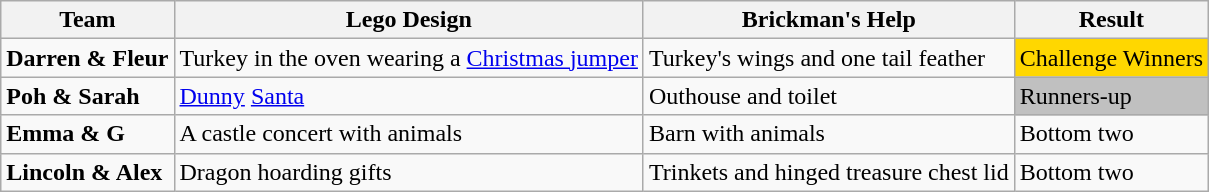<table class="wikitable">
<tr>
<th>Team</th>
<th>Lego Design</th>
<th>Brickman's Help</th>
<th>Result</th>
</tr>
<tr>
<td><strong>Darren & Fleur</strong></td>
<td>Turkey in the oven wearing a <a href='#'>Christmas jumper</a></td>
<td>Turkey's wings and one tail feather</td>
<td style="background:gold">Challenge Winners</td>
</tr>
<tr>
<td><strong>Poh & Sarah</strong></td>
<td><a href='#'>Dunny</a> <a href='#'>Santa</a></td>
<td>Outhouse and toilet</td>
<td style="background:silver">Runners-up</td>
</tr>
<tr>
<td><strong>Emma & G</strong></td>
<td>A castle concert with animals</td>
<td>Barn with animals</td>
<td>Bottom two</td>
</tr>
<tr>
<td><strong>Lincoln & Alex</strong></td>
<td>Dragon hoarding gifts</td>
<td>Trinkets and hinged treasure chest lid</td>
<td>Bottom two</td>
</tr>
</table>
